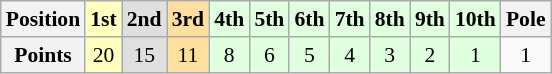<table class="wikitable" style="font-size:90%; text-align:center;">
<tr>
<th>Position</th>
<th style="background:#ffffbf;">1st</th>
<th style="background:#dfdfdf;">2nd</th>
<th style="background:#ffdf9f;">3rd</th>
<th style="background:#dfffdf;">4th</th>
<th style="background:#dfffdf;">5th</th>
<th style="background:#dfffdf;">6th</th>
<th style="background:#dfffdf;">7th</th>
<th style="background:#dfffdf;">8th</th>
<th style="background:#dfffdf;">9th</th>
<th style="background:#dfffdf;">10th</th>
<th>Pole</th>
</tr>
<tr>
<th>Points</th>
<td style="background:#ffffbf;">20</td>
<td style="background:#dfdfdf;">15</td>
<td style="background:#ffdf9f;">11</td>
<td style="background:#dfffdf;">8</td>
<td style="background:#dfffdf;">6</td>
<td style="background:#dfffdf;">5</td>
<td style="background:#dfffdf;">4</td>
<td style="background:#dfffdf;">3</td>
<td style="background:#dfffdf;">2</td>
<td style="background:#dfffdf;">1</td>
<td>1</td>
</tr>
</table>
